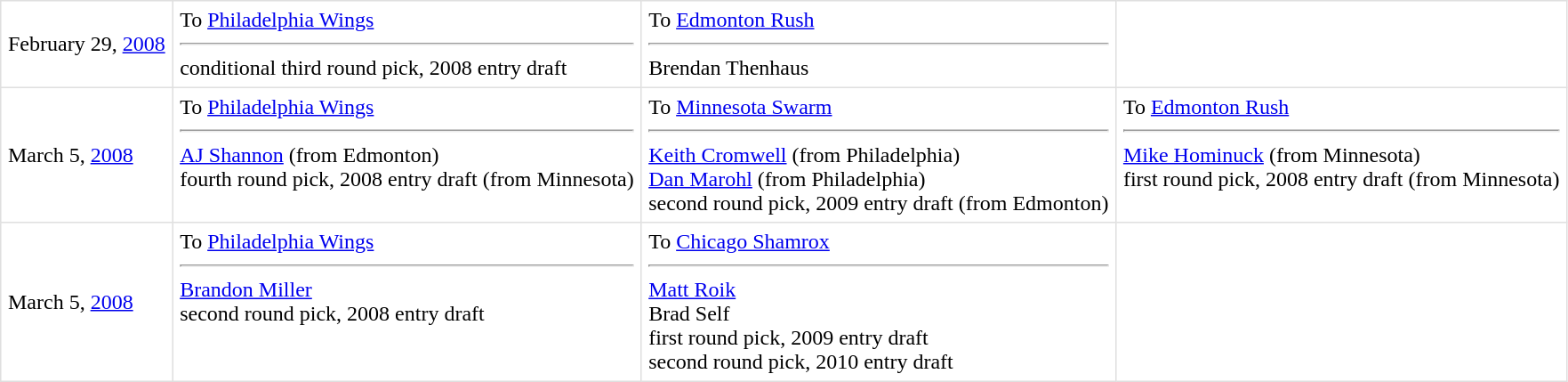<table border=1 style="border-collapse:collapse" bordercolor="#DFDFDF"  cellpadding="5">
<tr>
<td>February 29, <a href='#'>2008</a><br></td>
<td valign="top">To <a href='#'>Philadelphia Wings</a> <hr>conditional third round pick, 2008 entry draft</td>
<td valign="top">To <a href='#'>Edmonton Rush</a> <hr>Brendan Thenhaus</td>
</tr>
<tr>
<td>March 5, <a href='#'>2008</a><br></td>
<td valign="top">To <a href='#'>Philadelphia Wings</a> <hr><a href='#'>AJ Shannon</a> (from Edmonton)<br>fourth round pick, 2008 entry draft (from Minnesota)</td>
<td valign="top">To <a href='#'>Minnesota Swarm</a> <hr><a href='#'>Keith Cromwell</a> (from Philadelphia)<br><a href='#'>Dan Marohl</a> (from Philadelphia)<br>second round pick, 2009 entry draft (from Edmonton)</td>
<td valign="top">To <a href='#'>Edmonton Rush</a> <hr><a href='#'>Mike Hominuck</a> (from Minnesota)<br>first round pick, 2008 entry draft (from Minnesota)</td>
</tr>
<tr>
<td>March 5, <a href='#'>2008</a></td>
<td valign="top">To <a href='#'>Philadelphia Wings</a> <hr> <a href='#'>Brandon Miller</a><br>second round pick, 2008 entry draft</td>
<td valign="top">To <a href='#'>Chicago Shamrox</a> <hr><a href='#'>Matt Roik</a><br>Brad Self<br>first round pick, 2009 entry draft<br>second round pick, 2010 entry draft</td>
</tr>
</table>
